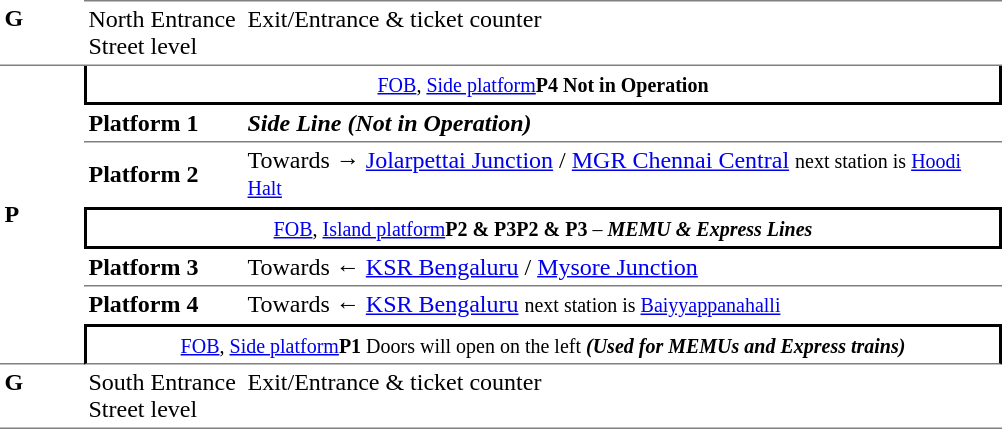<table border="0" cellspacing="0" cellpadding="3">
<tr>
<td width="50" valign="top" style="border-top:solid 1px vgray;border-bottom:solid 1px gray;"><strong>G</strong></td>
<td width="100" valign="top" style="border-top:solid 1px gray;border-bottom:solid 1px gray;">North Entrance Street level</td>
<td width="390" valign="top" style="border-top:solid 1px gray;border-bottom:solid 1px gray;">Exit/Entrance & ticket counter</td>
</tr>
<tr>
<td rowspan="7" valign="center" width="50" style="border-bottom:solid 1px gray;"><strong>P</strong></td>
<td colspan="2" style="border-right:solid 2px black;border-left:solid 2px black;border-bottom:solid 2px black;text-align:center;"><a href='#'><small>FOB</small></a><small>, <a href='#'>Side platform</a><strong>P4</strong> <strong>Not in Operation</strong></small></td>
</tr>
<tr>
<td width="100" style="border-bottom:solid 1px gray;"><span><strong>Platform 1</strong></span></td>
<td width="500" style="border-bottom:solid 1px gray;"><strong><em>Side Line (Not in Operation)</em></strong></td>
</tr>
<tr>
<td width="100" style="border-bottom:solid 1px white;"><span><strong>Platform 2</strong></span></td>
<td width="500" style="border-bottom:solid 1px white;">Towards → <a href='#'>Jolarpettai Junction</a> / <a href='#'>MGR Chennai Central</a> <small>next station is <a href='#'>Hoodi Halt</a></small></td>
</tr>
<tr>
<td colspan="2" style="border-top:solid 2px black;border-right:solid 2px black;border-left:solid 2px black;border-bottom:solid 2px black;text-align:center;"><a href='#'><small>FOB</small></a><small>, <a href='#'>Island platform</a><strong>P2 & P3</strong><strong>P2 &</strong> <strong>P3</strong> – <strong><em>MEMU &</em></strong> <strong><em>Express Lines</em></strong></small></td>
</tr>
<tr>
<td width="100" style="border-bottom:solid 1px gray;"><span><strong>Platform 3</strong></span></td>
<td width="500" style="border-bottom:solid 1px gray;">Towards ← <a href='#'>KSR Bengaluru</a> / <a href='#'>Mysore Junction</a></td>
</tr>
<tr>
<td width="100" style="border-bottom:solid 1px white;"><span><strong>Platform 4</strong></span></td>
<td width="500" style="border-bottom:solid 1px white;">Towards ← <a href='#'>KSR Bengaluru</a> <small>next station is <a href='#'>Baiyyappanahalli</a></small></td>
</tr>
<tr>
<td colspan="2" align="center" width="100" style="border-top:solid 2px black;border-right:solid 2px black;border-left:solid 2px black;border-bottom:solid 1px gray;"><a href='#'><small>FOB</small></a><small>, <a href='#'>Side platform</a><strong>P1</strong> Doors will open on the left <strong><em>(Used for MEMUs and Express trains)</em></strong></small></td>
</tr>
<tr>
<td valign="top" width="50" style="border-bottom:solid 1px gray;"><strong>G</strong></td>
<td valign="top" width="50" style="border-bottom:solid 1px gray;">South Entrance Street level</td>
<td valign="top" width="50" style="border-bottom:solid 1px gray;">Exit/Entrance & ticket counter</td>
</tr>
</table>
